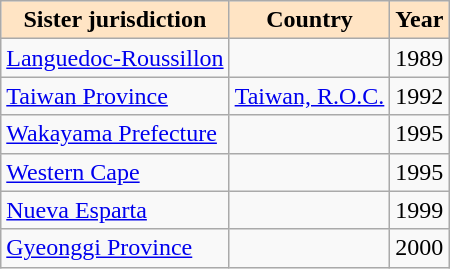<table class="wikitable">
<tr>
<th style=background:bisque>Sister jurisdiction</th>
<th style=background:bisque>Country</th>
<th style=background:bisque>Year</th>
</tr>
<tr>
<td><a href='#'>Languedoc-Roussillon</a></td>
<td></td>
<td>1989</td>
</tr>
<tr>
<td><a href='#'>Taiwan Province</a></td>
<td> <a href='#'>Taiwan, R.O.C.</a></td>
<td>1992</td>
</tr>
<tr>
<td><a href='#'>Wakayama Prefecture</a></td>
<td></td>
<td>1995</td>
</tr>
<tr>
<td><a href='#'>Western Cape</a></td>
<td></td>
<td>1995</td>
</tr>
<tr>
<td><a href='#'>Nueva Esparta</a></td>
<td></td>
<td>1999</td>
</tr>
<tr>
<td><a href='#'>Gyeonggi Province</a></td>
<td></td>
<td>2000</td>
</tr>
</table>
